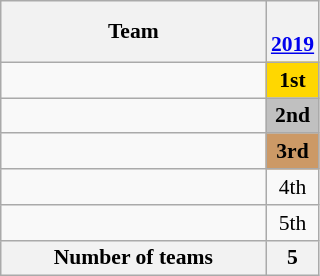<table class="wikitable" style="text-align:center; font-size:90%">
<tr>
<th width=170>Team</th>
<th width=25><br><a href='#'>2019</a></th>
</tr>
<tr>
<td align=left></td>
<td bgcolor=gold><strong>1st</strong></td>
</tr>
<tr>
<td align=left></td>
<td bgcolor=silver><strong>2nd</strong></td>
</tr>
<tr>
<td align=left></td>
<td bgcolor=cc9966><strong>3rd</strong></td>
</tr>
<tr>
<td align=left></td>
<td>4th</td>
</tr>
<tr>
<td align=left></td>
<td>5th</td>
</tr>
<tr>
<th>Number of teams</th>
<th>5</th>
</tr>
</table>
